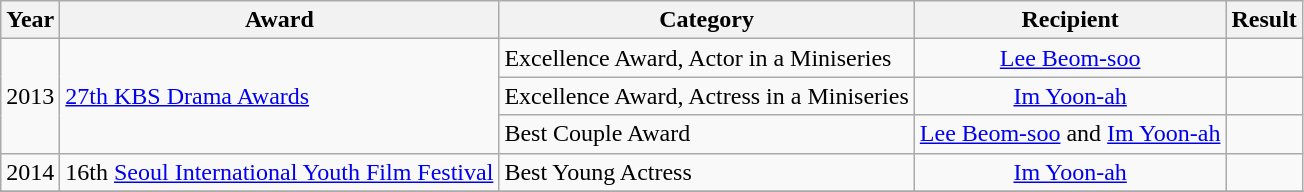<table class="wikitable">
<tr>
<th>Year</th>
<th>Award</th>
<th>Category</th>
<th>Recipient</th>
<th>Result</th>
</tr>
<tr>
<td rowspan="3" style="text-align:center;">2013</td>
<td rowspan="3"><a href='#'>27th KBS Drama Awards</a></td>
<td>Excellence Award, Actor in a Miniseries</td>
<td style="text-align:center;"><a href='#'>Lee Beom-soo</a></td>
<td></td>
</tr>
<tr>
<td>Excellence Award, Actress in a Miniseries</td>
<td style="text-align:center;"><a href='#'>Im Yoon-ah</a></td>
<td></td>
</tr>
<tr>
<td>Best Couple Award</td>
<td style="text-align:center;"><a href='#'>Lee Beom-soo</a> and <a href='#'>Im Yoon-ah</a></td>
<td></td>
</tr>
<tr>
<td style="text-align:center;">2014</td>
<td>16th <a href='#'>Seoul International Youth Film Festival</a></td>
<td>Best Young Actress</td>
<td style="text-align:center;"><a href='#'>Im Yoon-ah</a></td>
<td></td>
</tr>
<tr>
</tr>
</table>
